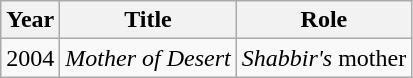<table class="wikitable sortable plainrowheaders">
<tr style="text-align:center;">
<th scope="col">Year</th>
<th scope="col">Title</th>
<th scope="col">Role</th>
</tr>
<tr>
<td>2004</td>
<td><em>Mother of Desert</em></td>
<td><em>Shabbir's</em> mother</td>
</tr>
</table>
